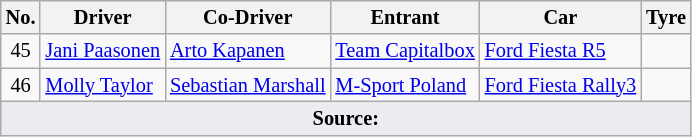<table class="wikitable" style="font-size: 85%;">
<tr>
<th>No.</th>
<th>Driver</th>
<th>Co-Driver</th>
<th>Entrant</th>
<th>Car</th>
<th>Tyre</th>
</tr>
<tr>
<td align="center">45</td>
<td> <a href='#'>Jani Paasonen</a></td>
<td> <a href='#'>Arto Kapanen</a></td>
<td> <a href='#'>Team Capitalbox</a></td>
<td><a href='#'>Ford Fiesta R5</a></td>
<td align="center"></td>
</tr>
<tr>
<td align="center">46</td>
<td> <a href='#'>Molly Taylor</a></td>
<td> <a href='#'>Sebastian Marshall</a></td>
<td> <a href='#'>M-Sport Poland</a></td>
<td><a href='#'>Ford Fiesta Rally3</a></td>
<td align="center"></td>
</tr>
<tr>
<td colspan="6" style="background-color:#EAECF0;text-align:center"><strong>Source:</strong></td>
</tr>
</table>
